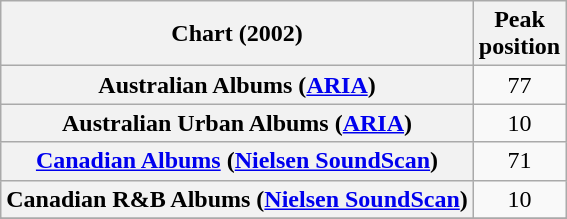<table class="wikitable sortable plainrowheaders" style="text-align:center">
<tr>
<th scope="col">Chart (2002)</th>
<th scope="col">Peak<br> position</th>
</tr>
<tr>
<th scope="row">Australian Albums (<a href='#'>ARIA</a>)</th>
<td>77</td>
</tr>
<tr>
<th scope="row">Australian Urban Albums (<a href='#'>ARIA</a>)</th>
<td>10</td>
</tr>
<tr>
<th scope="row"><a href='#'>Canadian Albums</a> (<a href='#'>Nielsen SoundScan</a>)</th>
<td align="center">71</td>
</tr>
<tr>
<th scope="row">Canadian R&B Albums (<a href='#'>Nielsen SoundScan</a>)</th>
<td style="text-align:center;">10</td>
</tr>
<tr>
</tr>
<tr>
</tr>
<tr>
</tr>
</table>
